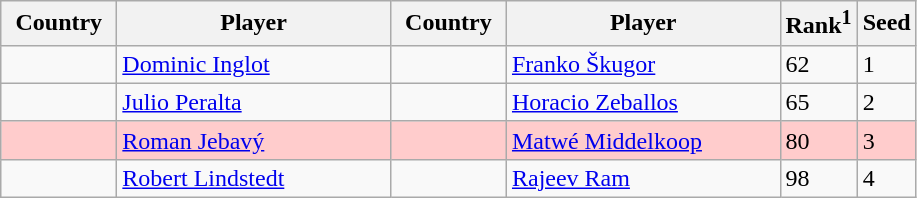<table class="sortable wikitable">
<tr>
<th width="70">Country</th>
<th width="175">Player</th>
<th width="70">Country</th>
<th width="175">Player</th>
<th>Rank<sup>1</sup></th>
<th>Seed</th>
</tr>
<tr>
<td></td>
<td><a href='#'>Dominic Inglot</a></td>
<td></td>
<td><a href='#'>Franko Škugor</a></td>
<td>62</td>
<td>1</td>
</tr>
<tr>
<td></td>
<td><a href='#'>Julio Peralta</a></td>
<td></td>
<td><a href='#'>Horacio Zeballos</a></td>
<td>65</td>
<td>2</td>
</tr>
<tr style="background:#fcc;">
<td></td>
<td><a href='#'>Roman Jebavý</a></td>
<td></td>
<td><a href='#'>Matwé Middelkoop</a></td>
<td>80</td>
<td>3</td>
</tr>
<tr>
<td></td>
<td><a href='#'>Robert Lindstedt</a></td>
<td></td>
<td><a href='#'>Rajeev Ram</a></td>
<td>98</td>
<td>4</td>
</tr>
</table>
